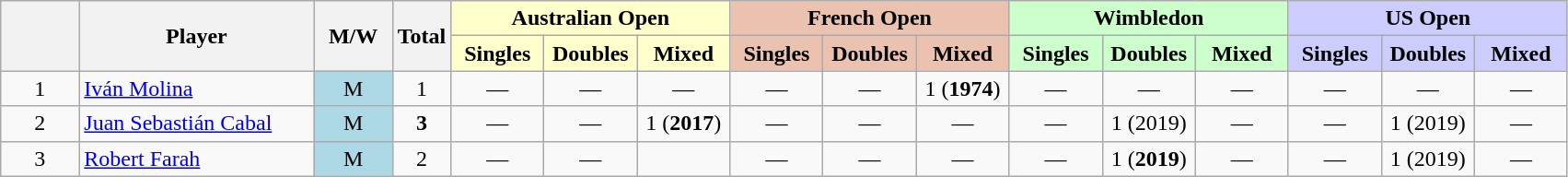<table class="wikitable mw-datatable sortable" style="text-align:center;">
<tr>
<th data-sort-type="number" width="5%" rowspan="2"></th>
<th width="15%" rowspan="2">Player</th>
<th width="5%"  rowspan="2">M/W</th>
<th rowspan="2">Total</th>
<th colspan="3" style="background:#ffc;">Australian Open</th>
<th colspan="3" style="background:#ebc2af;">French Open</th>
<th colspan="3" style="background:#cfc;">Wimbledon</th>
<th colspan="3" style="background:#ccf;">US Open</th>
</tr>
<tr>
<th style="background:#ffc; width:60px;">Singles</th>
<th style="background:#ffc; width:60px;">Doubles</th>
<th style="background:#ffc; width:60px;">Mixed</th>
<th style="background:#ebc2af; width:60px;">Singles</th>
<th style="background:#ebc2af; width:60px;">Doubles</th>
<th style="background:#ebc2af; width:60px;">Mixed</th>
<th style="background:#cfc; width:60px;">Singles</th>
<th style="background:#cfc; width:60px;">Doubles</th>
<th style="background:#cfc; width:60px;">Mixed</th>
<th style="background:#ccf; width:60px;">Singles</th>
<th style="background:#ccf; width:60px;">Doubles</th>
<th style="background:#ccf; width:60px;">Mixed</th>
</tr>
<tr>
<td>1</td>
<td style="text-align:left"><a href='#'>Iván Molina</a></td>
<td style="background:lightblue;">M</td>
<td>1</td>
<td>—</td>
<td>—</td>
<td>—</td>
<td>—</td>
<td>—</td>
<td>1 (<strong>1974</strong>)</td>
<td>—</td>
<td>—</td>
<td>—</td>
<td>—</td>
<td>—</td>
<td>—</td>
</tr>
<tr>
<td>2</td>
<td style="text-align:left"><a href='#'>Juan Sebastián Cabal</a></td>
<td style="background:lightblue;">M</td>
<td><strong>3</strong></td>
<td>—</td>
<td>—</td>
<td>1 (<strong>2017</strong>)</td>
<td>—</td>
<td>—</td>
<td>—</td>
<td>—</td>
<td>1 (2019)</td>
<td>—</td>
<td>—</td>
<td>1 (2019)</td>
<td>—</td>
</tr>
<tr>
<td>3</td>
<td style="text-align:left"><a href='#'>Robert Farah</a></td>
<td style="background:lightblue;">M</td>
<td>2</td>
<td>—</td>
<td>—</td>
<td></td>
<td>—</td>
<td>—</td>
<td>—</td>
<td>—</td>
<td>1 (<strong>2019</strong>)</td>
<td>—</td>
<td>—</td>
<td>1 (2019)</td>
<td>—</td>
</tr>
</table>
